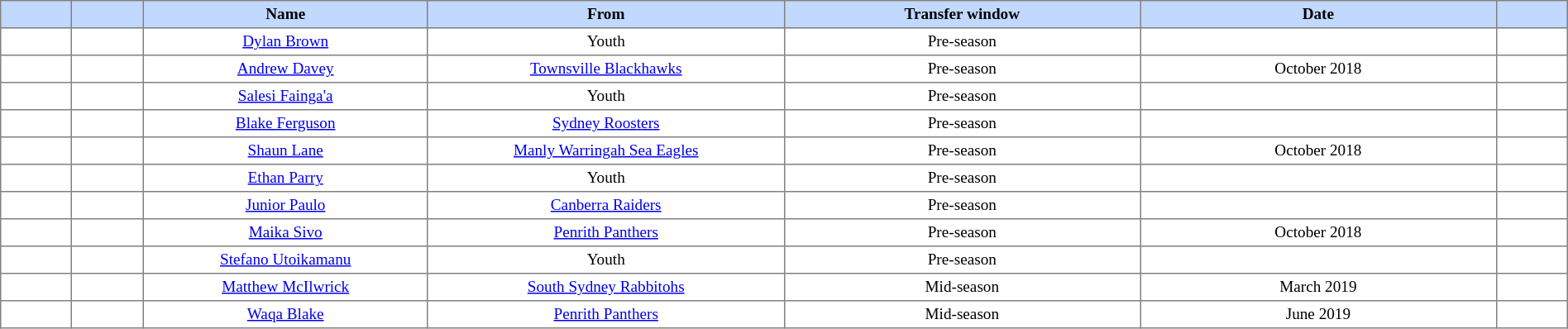<table border="1" cellpadding="3" cellspacing="0" style="border-collapse:collapse; font-size:80%; text-align:center; width:100%;">
<tr>
<th style="background:#c1d8ff; text-align:center; width:4%;"></th>
<th style="background:#c1d8ff; text-align:center; width:4%;"></th>
<th style="background:#c1d8ff; text-align:center; width:16%;">Name</th>
<th style="background:#c1d8ff; text-align:center; width:20%;">From</th>
<th style="background:#c1d8ff; text-align:center; width:20%;">Transfer window</th>
<th style="background:#c1d8ff; text-align:center; width:20%;">Date</th>
<th style="background:#c1d8ff; text-align:center; width:4%;"></th>
</tr>
<tr>
<td style="text-align:center"></td>
<td></td>
<td><a href='#'>Dylan Brown</a></td>
<td>Youth</td>
<td>Pre-season</td>
<td></td>
<td></td>
</tr>
<tr>
<td style="text-align:center"></td>
<td></td>
<td><a href='#'>Andrew Davey</a></td>
<td> <a href='#'>Townsville Blackhawks</a></td>
<td>Pre-season</td>
<td>October 2018</td>
<td></td>
</tr>
<tr>
<td style="text-align:center"></td>
<td></td>
<td><a href='#'>Salesi Fainga'a</a></td>
<td>Youth</td>
<td>Pre-season</td>
<td></td>
<td></td>
</tr>
<tr>
<td style="text-align:center"></td>
<td></td>
<td><a href='#'>Blake Ferguson</a></td>
<td> <a href='#'>Sydney Roosters</a></td>
<td>Pre-season</td>
<td></td>
<td></td>
</tr>
<tr>
<td style="text-align:center"></td>
<td></td>
<td><a href='#'>Shaun Lane</a></td>
<td> <a href='#'>Manly Warringah Sea Eagles</a></td>
<td>Pre-season</td>
<td>October 2018</td>
<td></td>
</tr>
<tr>
<td style="text-align:center"></td>
<td></td>
<td><a href='#'>Ethan Parry</a></td>
<td>Youth</td>
<td>Pre-season</td>
<td></td>
<td></td>
</tr>
<tr>
<td style="text-align:center"></td>
<td></td>
<td><a href='#'>Junior Paulo</a></td>
<td> <a href='#'>Canberra Raiders</a></td>
<td>Pre-season</td>
<td></td>
<td></td>
</tr>
<tr>
<td style="text-align:center"></td>
<td></td>
<td><a href='#'>Maika Sivo</a></td>
<td> <a href='#'>Penrith Panthers</a></td>
<td>Pre-season</td>
<td>October 2018</td>
<td></td>
</tr>
<tr>
<td style="text-align:center"></td>
<td></td>
<td><a href='#'>Stefano Utoikamanu</a></td>
<td>Youth</td>
<td>Pre-season</td>
<td></td>
<td></td>
</tr>
<tr>
<td style="text-align:center"></td>
<td></td>
<td><a href='#'>Matthew McIlwrick</a></td>
<td> <a href='#'>South Sydney Rabbitohs</a></td>
<td>Mid-season</td>
<td>March 2019</td>
<td></td>
</tr>
<tr>
<td style="text-align:center"></td>
<td></td>
<td><a href='#'>Waqa Blake</a></td>
<td> <a href='#'>Penrith Panthers</a></td>
<td>Mid-season</td>
<td>June 2019</td>
<td></td>
</tr>
</table>
